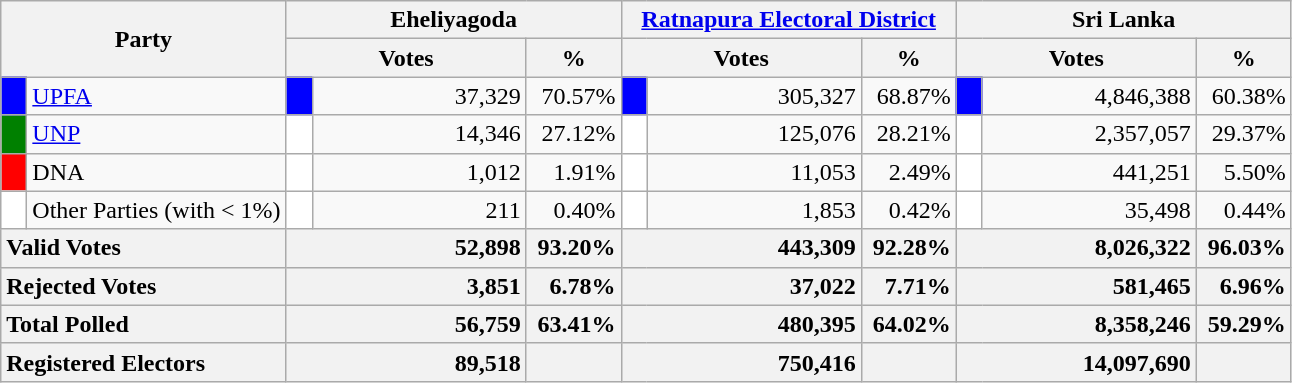<table class="wikitable">
<tr>
<th colspan="2" width="144px"rowspan="2">Party</th>
<th colspan="3" width="216px">Eheliyagoda</th>
<th colspan="3" width="216px"><a href='#'>Ratnapura Electoral District</a></th>
<th colspan="3" width="216px">Sri Lanka</th>
</tr>
<tr>
<th colspan="2" width="144px">Votes</th>
<th>%</th>
<th colspan="2" width="144px">Votes</th>
<th>%</th>
<th colspan="2" width="144px">Votes</th>
<th>%</th>
</tr>
<tr>
<td style="background-color:blue;" width="10px"></td>
<td style="text-align:left;"><a href='#'>UPFA</a></td>
<td style="background-color:blue;" width="10px"></td>
<td style="text-align:right;">37,329</td>
<td style="text-align:right;">70.57%</td>
<td style="background-color:blue;" width="10px"></td>
<td style="text-align:right;">305,327</td>
<td style="text-align:right;">68.87%</td>
<td style="background-color:blue;" width="10px"></td>
<td style="text-align:right;">4,846,388</td>
<td style="text-align:right;">60.38%</td>
</tr>
<tr>
<td style="background-color:green;" width="10px"></td>
<td style="text-align:left;"><a href='#'>UNP</a></td>
<td style="background-color:white;" width="10px"></td>
<td style="text-align:right;">14,346</td>
<td style="text-align:right;">27.12%</td>
<td style="background-color:white;" width="10px"></td>
<td style="text-align:right;">125,076</td>
<td style="text-align:right;">28.21%</td>
<td style="background-color:white;" width="10px"></td>
<td style="text-align:right;">2,357,057</td>
<td style="text-align:right;">29.37%</td>
</tr>
<tr>
<td style="background-color:red;" width="10px"></td>
<td style="text-align:left;">DNA</td>
<td style="background-color:white;" width="10px"></td>
<td style="text-align:right;">1,012</td>
<td style="text-align:right;">1.91%</td>
<td style="background-color:white;" width="10px"></td>
<td style="text-align:right;">11,053</td>
<td style="text-align:right;">2.49%</td>
<td style="background-color:white;" width="10px"></td>
<td style="text-align:right;">441,251</td>
<td style="text-align:right;">5.50%</td>
</tr>
<tr>
<td style="background-color:white;" width="10px"></td>
<td style="text-align:left;">Other Parties (with < 1%)</td>
<td style="background-color:white;" width="10px"></td>
<td style="text-align:right;">211</td>
<td style="text-align:right;">0.40%</td>
<td style="background-color:white;" width="10px"></td>
<td style="text-align:right;">1,853</td>
<td style="text-align:right;">0.42%</td>
<td style="background-color:white;" width="10px"></td>
<td style="text-align:right;">35,498</td>
<td style="text-align:right;">0.44%</td>
</tr>
<tr>
<th colspan="2" width="144px"style="text-align:left;">Valid Votes</th>
<th style="text-align:right;"colspan="2" width="144px">52,898</th>
<th style="text-align:right;">93.20%</th>
<th style="text-align:right;"colspan="2" width="144px">443,309</th>
<th style="text-align:right;">92.28%</th>
<th style="text-align:right;"colspan="2" width="144px">8,026,322</th>
<th style="text-align:right;">96.03%</th>
</tr>
<tr>
<th colspan="2" width="144px"style="text-align:left;">Rejected Votes</th>
<th style="text-align:right;"colspan="2" width="144px">3,851</th>
<th style="text-align:right;">6.78%</th>
<th style="text-align:right;"colspan="2" width="144px">37,022</th>
<th style="text-align:right;">7.71%</th>
<th style="text-align:right;"colspan="2" width="144px">581,465</th>
<th style="text-align:right;">6.96%</th>
</tr>
<tr>
<th colspan="2" width="144px"style="text-align:left;">Total Polled</th>
<th style="text-align:right;"colspan="2" width="144px">56,759</th>
<th style="text-align:right;">63.41%</th>
<th style="text-align:right;"colspan="2" width="144px">480,395</th>
<th style="text-align:right;">64.02%</th>
<th style="text-align:right;"colspan="2" width="144px">8,358,246</th>
<th style="text-align:right;">59.29%</th>
</tr>
<tr>
<th colspan="2" width="144px"style="text-align:left;">Registered Electors</th>
<th style="text-align:right;"colspan="2" width="144px">89,518</th>
<th></th>
<th style="text-align:right;"colspan="2" width="144px">750,416</th>
<th></th>
<th style="text-align:right;"colspan="2" width="144px">14,097,690</th>
<th></th>
</tr>
</table>
